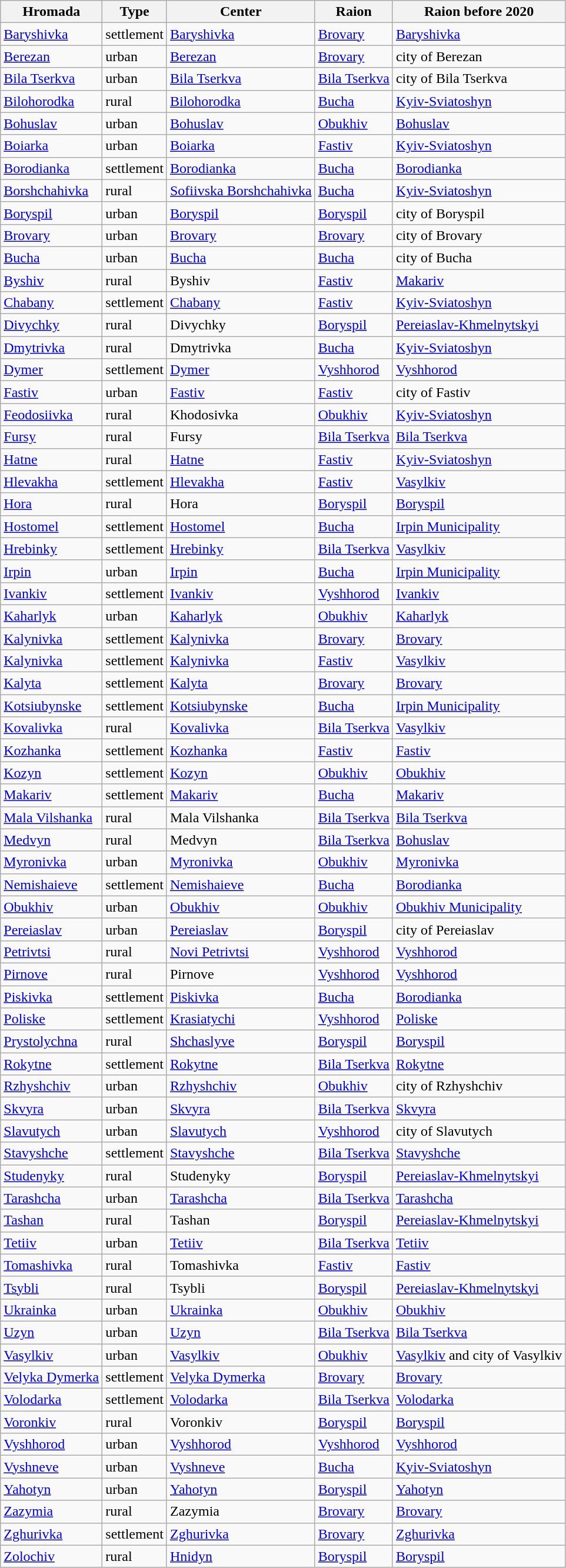<table class='wikitable sortable'>
<tr>
<th>Hromada</th>
<th>Type</th>
<th>Center</th>
<th>Raion</th>
<th>Raion before 2020</th>
</tr>
<tr>
<td><a href='#'>Baryshivka</a></td>
<td>settlement</td>
<td><a href='#'>Baryshivka</a></td>
<td><a href='#'>Brovary</a></td>
<td><a href='#'>Baryshivka</a></td>
</tr>
<tr>
<td><a href='#'>Berezan</a></td>
<td>urban</td>
<td><a href='#'>Berezan</a></td>
<td><a href='#'>Brovary</a></td>
<td>city of Berezan</td>
</tr>
<tr>
<td><a href='#'>Bila Tserkva</a></td>
<td>urban</td>
<td><a href='#'>Bila Tserkva</a></td>
<td><a href='#'>Bila Tserkva</a></td>
<td>city of Bila Tserkva</td>
</tr>
<tr>
<td><a href='#'>Bilohorodka</a></td>
<td>rural</td>
<td><a href='#'>Bilohorodka</a></td>
<td><a href='#'>Bucha</a></td>
<td><a href='#'>Kyiv-Sviatoshyn</a></td>
</tr>
<tr>
<td><a href='#'>Bohuslav</a></td>
<td>urban</td>
<td><a href='#'>Bohuslav</a></td>
<td><a href='#'>Obukhiv</a></td>
<td><a href='#'>Bohuslav</a></td>
</tr>
<tr>
<td><a href='#'>Boiarka</a></td>
<td>urban</td>
<td><a href='#'>Boiarka</a></td>
<td><a href='#'>Fastiv</a></td>
<td><a href='#'>Kyiv-Sviatoshyn</a></td>
</tr>
<tr>
<td><a href='#'>Borodianka</a></td>
<td>settlement</td>
<td><a href='#'>Borodianka</a></td>
<td><a href='#'>Bucha</a></td>
<td><a href='#'>Borodianka</a></td>
</tr>
<tr>
<td><a href='#'>Borshchahivka</a></td>
<td>rural</td>
<td><a href='#'>Sofiivska Borshchahivka</a></td>
<td><a href='#'>Bucha</a></td>
<td><a href='#'>Kyiv-Sviatoshyn</a></td>
</tr>
<tr>
<td><a href='#'>Boryspil</a></td>
<td>urban</td>
<td><a href='#'>Boryspil</a></td>
<td><a href='#'>Boryspil</a></td>
<td>city of Boryspil</td>
</tr>
<tr>
<td><a href='#'>Brovary</a></td>
<td>urban</td>
<td><a href='#'>Brovary</a></td>
<td><a href='#'>Brovary</a></td>
<td>city of Brovary</td>
</tr>
<tr>
<td><a href='#'>Bucha</a></td>
<td>urban</td>
<td><a href='#'>Bucha</a></td>
<td><a href='#'>Bucha</a></td>
<td>city of Bucha</td>
</tr>
<tr>
<td><a href='#'>Byshiv</a></td>
<td>rural</td>
<td>Byshiv</td>
<td><a href='#'>Fastiv</a></td>
<td><a href='#'>Makariv</a></td>
</tr>
<tr>
<td><a href='#'>Chabany</a></td>
<td>settlement</td>
<td><a href='#'>Chabany</a></td>
<td><a href='#'>Fastiv</a></td>
<td><a href='#'>Kyiv-Sviatoshyn</a></td>
</tr>
<tr>
<td><a href='#'>Divychky</a></td>
<td>rural</td>
<td>Divychky</td>
<td><a href='#'>Boryspil</a></td>
<td><a href='#'>Pereiaslav-Khmelnytskyi</a></td>
</tr>
<tr>
<td><a href='#'>Dmytrivka</a></td>
<td>rural</td>
<td>Dmytrivka</td>
<td><a href='#'>Bucha</a></td>
<td><a href='#'>Kyiv-Sviatoshyn</a></td>
</tr>
<tr>
<td><a href='#'>Dymer</a></td>
<td>settlement</td>
<td><a href='#'>Dymer</a></td>
<td><a href='#'>Vyshhorod</a></td>
<td><a href='#'>Vyshhorod</a></td>
</tr>
<tr>
<td><a href='#'>Fastiv</a></td>
<td>urban</td>
<td><a href='#'>Fastiv</a></td>
<td><a href='#'>Fastiv</a></td>
<td>city of Fastiv</td>
</tr>
<tr>
<td><a href='#'>Feodosiivka</a></td>
<td>rural</td>
<td>Khodosivka</td>
<td><a href='#'>Obukhiv</a></td>
<td><a href='#'>Kyiv-Sviatoshyn</a></td>
</tr>
<tr>
<td><a href='#'>Fursy</a></td>
<td>rural</td>
<td>Fursy</td>
<td><a href='#'>Bila Tserkva</a></td>
<td><a href='#'>Bila Tserkva</a></td>
</tr>
<tr>
<td><a href='#'>Hatne</a></td>
<td>rural</td>
<td><a href='#'>Hatne</a></td>
<td><a href='#'>Fastiv</a></td>
<td><a href='#'>Kyiv-Sviatoshyn</a></td>
</tr>
<tr>
<td><a href='#'>Hlevakha</a></td>
<td>settlement</td>
<td><a href='#'>Hlevakha</a></td>
<td><a href='#'>Fastiv</a></td>
<td><a href='#'>Vasylkiv</a></td>
</tr>
<tr>
<td><a href='#'>Hora</a></td>
<td>rural</td>
<td>Hora</td>
<td><a href='#'>Boryspil</a></td>
<td><a href='#'>Boryspil</a></td>
</tr>
<tr>
<td><a href='#'>Hostomel</a></td>
<td>settlement</td>
<td><a href='#'>Hostomel</a></td>
<td><a href='#'>Bucha</a></td>
<td><a href='#'>Irpin Municipality</a></td>
</tr>
<tr>
<td><a href='#'>Hrebinky</a></td>
<td>settlement</td>
<td><a href='#'>Hrebinky</a></td>
<td><a href='#'>Bila Tserkva</a></td>
<td><a href='#'>Vasylkiv</a></td>
</tr>
<tr>
<td><a href='#'>Irpin</a></td>
<td>urban</td>
<td><a href='#'>Irpin</a></td>
<td><a href='#'>Bucha</a></td>
<td><a href='#'>Irpin Municipality</a></td>
</tr>
<tr>
<td><a href='#'>Ivankiv</a></td>
<td>settlement</td>
<td><a href='#'>Ivankiv</a></td>
<td><a href='#'>Vyshhorod</a></td>
<td><a href='#'>Ivankiv</a></td>
</tr>
<tr>
<td><a href='#'>Kaharlyk</a></td>
<td>urban</td>
<td><a href='#'>Kaharlyk</a></td>
<td><a href='#'>Obukhiv</a></td>
<td><a href='#'>Kaharlyk</a></td>
</tr>
<tr>
<td><a href='#'>Kalynivka</a></td>
<td>settlement</td>
<td><a href='#'>Kalynivka</a></td>
<td><a href='#'>Brovary</a></td>
<td><a href='#'>Brovary</a></td>
</tr>
<tr>
<td><a href='#'>Kalynivka</a></td>
<td>settlement</td>
<td><a href='#'>Kalynivka</a></td>
<td><a href='#'>Fastiv</a></td>
<td><a href='#'>Vasylkiv</a></td>
</tr>
<tr>
<td><a href='#'>Kalyta</a></td>
<td>settlement</td>
<td><a href='#'>Kalyta</a></td>
<td><a href='#'>Brovary</a></td>
<td><a href='#'>Brovary</a></td>
</tr>
<tr>
<td><a href='#'>Kotsiubynske</a></td>
<td>settlement</td>
<td><a href='#'>Kotsiubynske</a></td>
<td><a href='#'>Bucha</a></td>
<td><a href='#'>Irpin Municipality</a></td>
</tr>
<tr>
<td><a href='#'>Kovalivka</a></td>
<td>rural</td>
<td><a href='#'>Kovalivka</a></td>
<td><a href='#'>Bila Tserkva</a></td>
<td><a href='#'>Vasylkiv</a></td>
</tr>
<tr>
<td><a href='#'>Kozhanka</a></td>
<td>settlement</td>
<td><a href='#'>Kozhanka</a></td>
<td><a href='#'>Fastiv</a></td>
<td><a href='#'>Fastiv</a></td>
</tr>
<tr>
<td><a href='#'>Kozyn</a></td>
<td>settlement</td>
<td><a href='#'>Kozyn</a></td>
<td><a href='#'>Obukhiv</a></td>
<td><a href='#'>Obukhiv</a></td>
</tr>
<tr>
<td><a href='#'>Makariv</a></td>
<td>settlement</td>
<td><a href='#'>Makariv</a></td>
<td><a href='#'>Bucha</a></td>
<td><a href='#'>Makariv</a></td>
</tr>
<tr>
<td><a href='#'>Mala Vilshanka</a></td>
<td>rural</td>
<td>Mala Vilshanka</td>
<td><a href='#'>Bila Tserkva</a></td>
<td><a href='#'>Bila Tserkva</a></td>
</tr>
<tr>
<td><a href='#'>Medvyn</a></td>
<td>rural</td>
<td>Medvyn</td>
<td><a href='#'>Bila Tserkva</a></td>
<td><a href='#'>Bohuslav</a></td>
</tr>
<tr>
<td><a href='#'>Myronivka</a></td>
<td>urban</td>
<td><a href='#'>Myronivka</a></td>
<td><a href='#'>Obukhiv</a></td>
<td><a href='#'>Myronivka</a></td>
</tr>
<tr>
<td><a href='#'>Nemishaieve</a></td>
<td>settlement</td>
<td><a href='#'>Nemishaieve</a></td>
<td><a href='#'>Bucha</a></td>
<td><a href='#'>Borodianka</a></td>
</tr>
<tr>
<td><a href='#'>Obukhiv</a></td>
<td>urban</td>
<td><a href='#'>Obukhiv</a></td>
<td><a href='#'>Obukhiv</a></td>
<td><a href='#'>Obukhiv Municipality</a></td>
</tr>
<tr>
<td><a href='#'>Pereiaslav</a></td>
<td>urban</td>
<td><a href='#'>Pereiaslav</a></td>
<td><a href='#'>Boryspil</a></td>
<td>city of Pereiaslav</td>
</tr>
<tr>
<td><a href='#'>Petrivtsi</a></td>
<td>rural</td>
<td><a href='#'>Novi Petrivtsi</a></td>
<td><a href='#'>Vyshhorod</a></td>
<td><a href='#'>Vyshhorod</a></td>
</tr>
<tr>
<td><a href='#'>Pirnove</a></td>
<td>rural</td>
<td>Pirnove</td>
<td><a href='#'>Vyshhorod</a></td>
<td><a href='#'>Vyshhorod</a></td>
</tr>
<tr>
<td><a href='#'>Piskivka</a></td>
<td>settlement</td>
<td><a href='#'>Piskivka</a></td>
<td><a href='#'>Bucha</a></td>
<td><a href='#'>Borodianka</a></td>
</tr>
<tr>
<td><a href='#'>Poliske</a></td>
<td>settlement</td>
<td><a href='#'>Krasiatychi</a></td>
<td><a href='#'>Vyshhorod</a></td>
<td><a href='#'>Poliske</a></td>
</tr>
<tr>
<td><a href='#'>Prystolychna</a></td>
<td>rural</td>
<td><a href='#'>Shchaslyve</a></td>
<td><a href='#'>Boryspil</a></td>
<td><a href='#'>Boryspil</a></td>
</tr>
<tr>
<td><a href='#'>Rokytne</a></td>
<td>settlement</td>
<td><a href='#'>Rokytne</a></td>
<td><a href='#'>Bila Tserkva</a></td>
<td><a href='#'>Rokytne</a></td>
</tr>
<tr>
<td><a href='#'>Rzhyshchiv</a></td>
<td>urban</td>
<td><a href='#'>Rzhyshchiv</a></td>
<td><a href='#'>Obukhiv</a></td>
<td>city of Rzhyshchiv</td>
</tr>
<tr>
<td><a href='#'>Skvyra</a></td>
<td>urban</td>
<td><a href='#'>Skvyra</a></td>
<td><a href='#'>Bila Tserkva</a></td>
<td><a href='#'>Skvyra</a></td>
</tr>
<tr>
<td><a href='#'>Slavutych</a></td>
<td>urban</td>
<td><a href='#'>Slavutych</a></td>
<td><a href='#'>Vyshhorod</a></td>
<td>city of Slavutych</td>
</tr>
<tr>
<td><a href='#'>Stavyshche</a></td>
<td>settlement</td>
<td><a href='#'>Stavyshche</a></td>
<td><a href='#'>Bila Tserkva</a></td>
<td><a href='#'>Stavyshche</a></td>
</tr>
<tr>
<td><a href='#'>Studenyky</a></td>
<td>rural</td>
<td>Studenyky</td>
<td><a href='#'>Boryspil</a></td>
<td><a href='#'>Pereiaslav-Khmelnytskyi</a></td>
</tr>
<tr>
<td><a href='#'>Tarashcha</a></td>
<td>urban</td>
<td><a href='#'>Tarashcha</a></td>
<td><a href='#'>Bila Tserkva</a></td>
<td><a href='#'>Tarashcha</a></td>
</tr>
<tr>
<td><a href='#'>Tashan</a></td>
<td>rural</td>
<td>Tashan</td>
<td><a href='#'>Boryspil</a></td>
<td><a href='#'>Pereiaslav-Khmelnytskyi</a></td>
</tr>
<tr>
<td><a href='#'>Tetiiv</a></td>
<td>urban</td>
<td><a href='#'>Tetiiv</a></td>
<td><a href='#'>Bila Tserkva</a></td>
<td><a href='#'>Tetiiv</a></td>
</tr>
<tr>
<td><a href='#'>Tomashivka</a></td>
<td>rural</td>
<td>Tomashivka</td>
<td><a href='#'>Fastiv</a></td>
<td><a href='#'>Fastiv</a></td>
</tr>
<tr>
<td><a href='#'>Tsybli</a></td>
<td>rural</td>
<td>Tsybli</td>
<td><a href='#'>Boryspil</a></td>
<td><a href='#'>Pereiaslav-Khmelnytskyi</a></td>
</tr>
<tr>
<td><a href='#'>Ukrainka</a></td>
<td>urban</td>
<td><a href='#'>Ukrainka</a></td>
<td><a href='#'>Obukhiv</a></td>
<td><a href='#'>Obukhiv</a></td>
</tr>
<tr>
<td><a href='#'>Uzyn</a></td>
<td>urban</td>
<td><a href='#'>Uzyn</a></td>
<td><a href='#'>Bila Tserkva</a></td>
<td><a href='#'>Bila Tserkva</a></td>
</tr>
<tr>
<td><a href='#'>Vasylkiv</a></td>
<td>urban</td>
<td><a href='#'>Vasylkiv</a></td>
<td><a href='#'>Obukhiv</a></td>
<td><a href='#'>Vasylkiv</a> and city of Vasylkiv</td>
</tr>
<tr>
<td><a href='#'>Velyka Dymerka</a></td>
<td>settlement</td>
<td><a href='#'>Velyka Dymerka</a></td>
<td><a href='#'>Brovary</a></td>
<td><a href='#'>Brovary</a></td>
</tr>
<tr>
<td><a href='#'>Volodarka</a></td>
<td>settlement</td>
<td><a href='#'>Volodarka</a></td>
<td><a href='#'>Bila Tserkva</a></td>
<td><a href='#'>Volodarka</a></td>
</tr>
<tr>
<td><a href='#'>Voronkiv</a></td>
<td>rural</td>
<td>Voronkiv</td>
<td><a href='#'>Boryspil</a></td>
<td><a href='#'>Boryspil</a></td>
</tr>
<tr>
<td><a href='#'>Vyshhorod</a></td>
<td>urban</td>
<td><a href='#'>Vyshhorod</a></td>
<td><a href='#'>Vyshhorod</a></td>
<td><a href='#'>Vyshhorod</a></td>
</tr>
<tr>
<td><a href='#'>Vyshneve</a></td>
<td>urban</td>
<td><a href='#'>Vyshneve</a></td>
<td><a href='#'>Bucha</a></td>
<td><a href='#'>Kyiv-Sviatoshyn</a></td>
</tr>
<tr>
<td><a href='#'>Yahotyn</a></td>
<td>urban</td>
<td><a href='#'>Yahotyn</a></td>
<td><a href='#'>Boryspil</a></td>
<td><a href='#'>Yahotyn</a></td>
</tr>
<tr>
<td><a href='#'>Zazymia</a></td>
<td>rural</td>
<td>Zazymia</td>
<td><a href='#'>Brovary</a></td>
<td><a href='#'>Brovary</a></td>
</tr>
<tr>
<td><a href='#'>Zghurivka</a></td>
<td>settlement</td>
<td><a href='#'>Zghurivka</a></td>
<td><a href='#'>Brovary</a></td>
<td><a href='#'>Zghurivka</a></td>
</tr>
<tr>
<td><a href='#'>Zolochiv</a></td>
<td>rural</td>
<td><a href='#'>Hnidyn</a></td>
<td><a href='#'>Boryspil</a></td>
<td><a href='#'>Boryspil</a></td>
</tr>
</table>
